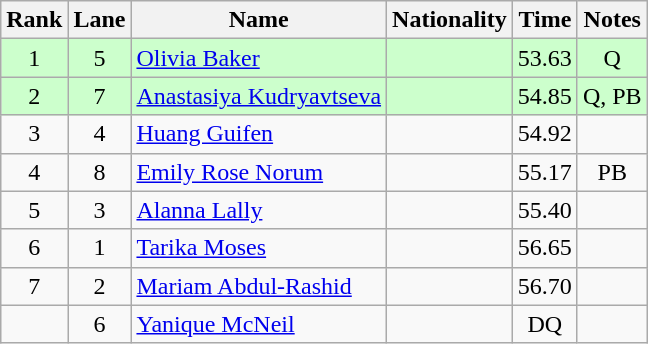<table class="wikitable sortable" style="text-align:center">
<tr>
<th>Rank</th>
<th>Lane</th>
<th>Name</th>
<th>Nationality</th>
<th>Time</th>
<th>Notes</th>
</tr>
<tr bgcolor=ccffcc>
<td>1</td>
<td>5</td>
<td align=left><a href='#'>Olivia Baker</a></td>
<td align=left></td>
<td>53.63</td>
<td>Q</td>
</tr>
<tr bgcolor=ccffcc>
<td>2</td>
<td>7</td>
<td align=left><a href='#'>Anastasiya Kudryavtseva</a></td>
<td align=left></td>
<td>54.85</td>
<td>Q, PB</td>
</tr>
<tr>
<td>3</td>
<td>4</td>
<td align=left><a href='#'>Huang Guifen</a></td>
<td align=left></td>
<td>54.92</td>
<td></td>
</tr>
<tr>
<td>4</td>
<td>8</td>
<td align=left><a href='#'>Emily Rose Norum</a></td>
<td align=left></td>
<td>55.17</td>
<td>PB</td>
</tr>
<tr>
<td>5</td>
<td>3</td>
<td align=left><a href='#'>Alanna Lally</a></td>
<td align=left></td>
<td>55.40</td>
<td></td>
</tr>
<tr>
<td>6</td>
<td>1</td>
<td align=left><a href='#'>Tarika Moses</a></td>
<td align=left></td>
<td>56.65</td>
<td></td>
</tr>
<tr>
<td>7</td>
<td>2</td>
<td align=left><a href='#'>Mariam Abdul-Rashid</a></td>
<td align=left></td>
<td>56.70</td>
<td></td>
</tr>
<tr>
<td></td>
<td>6</td>
<td align=left><a href='#'>Yanique McNeil</a></td>
<td align=left></td>
<td>DQ</td>
<td></td>
</tr>
</table>
